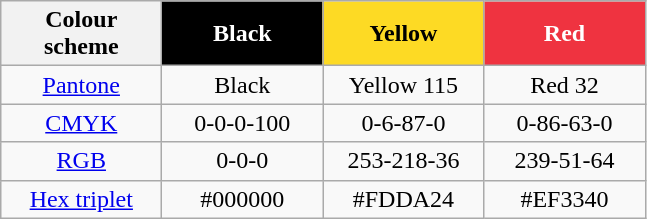<table class="wikitable">
<tr>
<th width=100>Colour scheme</th>
<th width=100 style="background-color:black;color:white">Black</th>
<th width=100 style="background-color:#FDDA24;color:black">Yellow</th>
<th width=100 style="background-color:#EF3340;color:white">Red</th>
</tr>
<tr align=center>
<td><a href='#'>Pantone</a></td>
<td>Black</td>
<td>Yellow 115</td>
<td>Red 32</td>
</tr>
<tr align=center>
<td><a href='#'>CMYK</a></td>
<td>0-0-0-100</td>
<td>0-6-87-0</td>
<td>0-86-63-0</td>
</tr>
<tr align=center>
<td><a href='#'>RGB</a></td>
<td>0-0-0</td>
<td>253-218-36</td>
<td>239-51-64</td>
</tr>
<tr align=center>
<td><a href='#'>Hex triplet</a></td>
<td>#000000</td>
<td>#FDDA24</td>
<td>#EF3340</td>
</tr>
</table>
